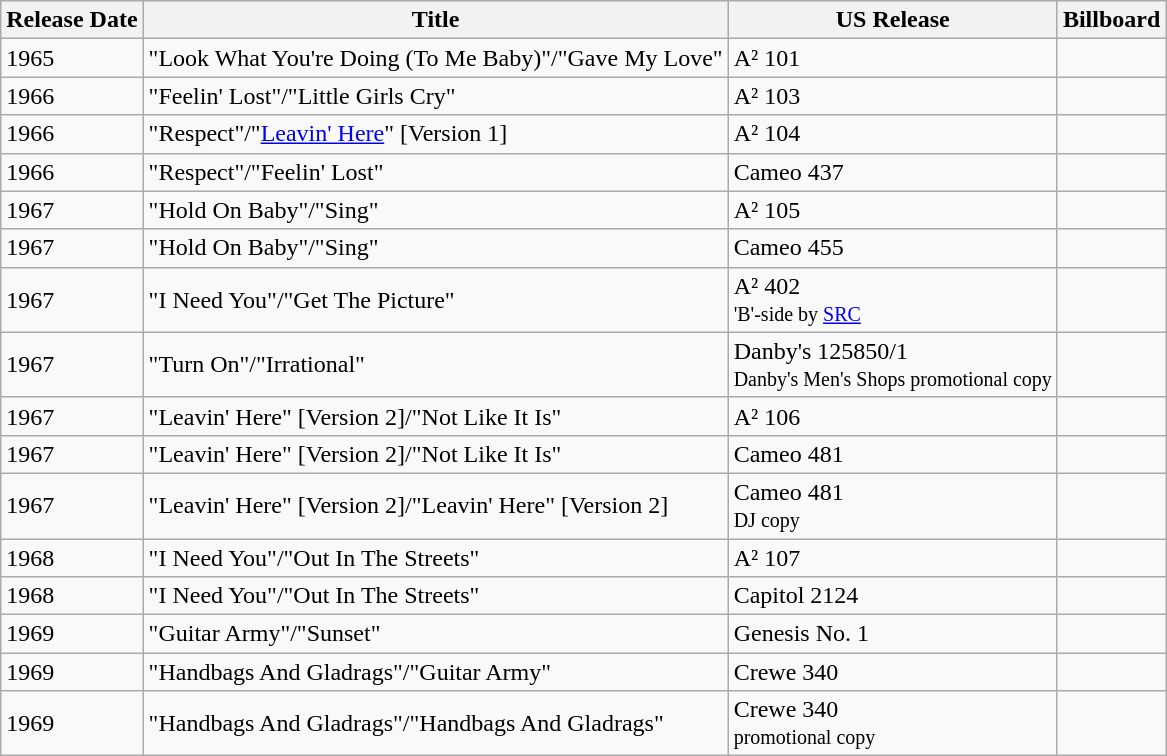<table class="wikitable">
<tr>
<th>Release Date</th>
<th>Title</th>
<th>US Release</th>
<th>Billboard</th>
</tr>
<tr>
<td>1965</td>
<td>"Look What You're Doing (To Me Baby)"/"Gave My Love"</td>
<td>A² 101</td>
<td></td>
</tr>
<tr>
<td>1966</td>
<td>"Feelin' Lost"/"Little Girls Cry"</td>
<td>A² 103</td>
<td></td>
</tr>
<tr>
<td>1966</td>
<td>"Respect"/"<a href='#'>Leavin' Here</a>" [Version 1]</td>
<td>A² 104</td>
<td></td>
</tr>
<tr>
<td>1966</td>
<td>"Respect"/"Feelin' Lost"</td>
<td>Cameo 437</td>
<td></td>
</tr>
<tr>
<td>1967</td>
<td>"Hold On Baby"/"Sing"</td>
<td>A² 105</td>
<td></td>
</tr>
<tr>
<td>1967</td>
<td>"Hold On Baby"/"Sing"</td>
<td>Cameo 455</td>
<td></td>
</tr>
<tr>
<td>1967</td>
<td>"I Need You"/"Get The Picture"</td>
<td>A² 402 <br><small>'B'-side by <a href='#'>SRC</a></small></td>
<td></td>
</tr>
<tr>
<td>1967</td>
<td>"Turn On"/"Irrational"</td>
<td>Danby's 125850/1 <br><small>Danby's Men's Shops promotional copy</small></td>
<td></td>
</tr>
<tr>
<td>1967</td>
<td>"Leavin' Here" [Version 2]/"Not Like It Is"</td>
<td>A² 106</td>
<td></td>
</tr>
<tr>
<td>1967</td>
<td>"Leavin' Here" [Version 2]/"Not Like It Is"</td>
<td>Cameo 481</td>
<td></td>
</tr>
<tr>
<td>1967</td>
<td>"Leavin' Here" [Version 2]/"Leavin' Here" [Version 2]</td>
<td>Cameo 481<br><small>DJ copy</small></td>
<td></td>
</tr>
<tr>
<td>1968</td>
<td>"I Need You"/"Out In The Streets"</td>
<td>A² 107</td>
<td></td>
</tr>
<tr>
<td>1968</td>
<td>"I Need You"/"Out In The Streets"</td>
<td>Capitol 2124</td>
<td></td>
</tr>
<tr>
<td>1969</td>
<td>"Guitar Army"/"Sunset"</td>
<td>Genesis No. 1</td>
<td></td>
</tr>
<tr>
<td>1969</td>
<td>"Handbags And Gladrags"/"Guitar Army"</td>
<td>Crewe 340</td>
<td></td>
</tr>
<tr>
<td>1969</td>
<td>"Handbags And Gladrags"/"Handbags And Gladrags"</td>
<td>Crewe 340 <br><small>promotional copy</small></td>
<td></td>
</tr>
</table>
